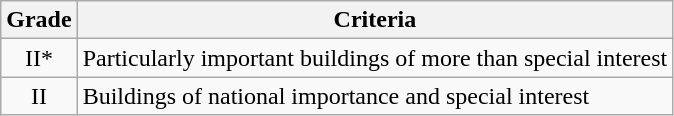<table class="wikitable">
<tr>
<th>Grade</th>
<th>Criteria</th>
</tr>
<tr>
<td align="center" >II*</td>
<td>Particularly important buildings of more than special interest</td>
</tr>
<tr>
<td align="center" >II</td>
<td>Buildings of national importance and special interest</td>
</tr>
</table>
